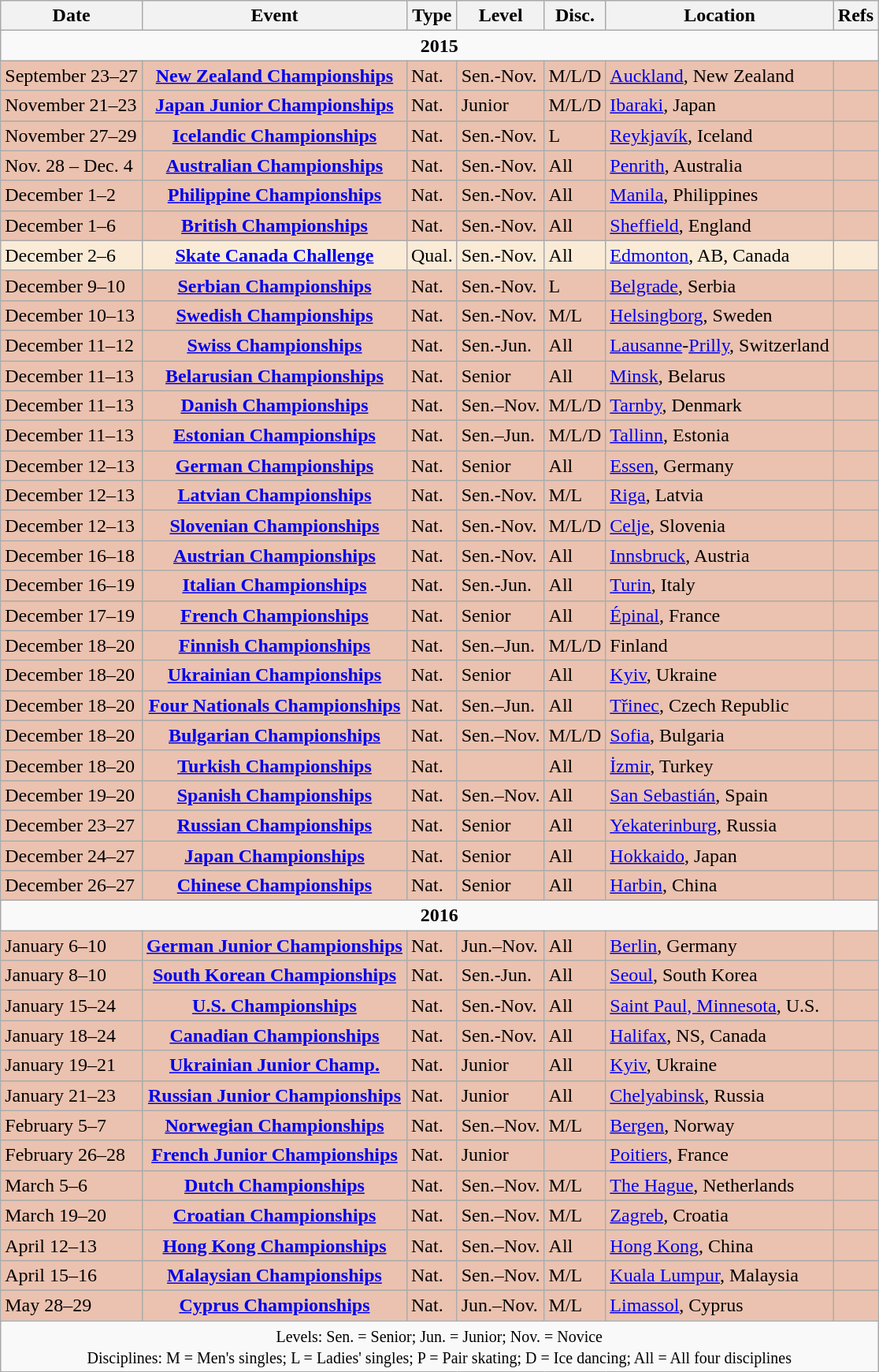<table class="wikitable">
<tr>
<th>Date</th>
<th>Event</th>
<th>Type</th>
<th>Level</th>
<th>Disc.</th>
<th>Location</th>
<th>Refs</th>
</tr>
<tr>
<td colspan=7 align=center><strong>2015</strong></td>
</tr>
<tr bgcolor=EBC2AF>
<td>September 23–27</td>
<td align=center><strong><a href='#'>New Zealand Championships</a></strong></td>
<td>Nat.</td>
<td>Sen.-Nov.</td>
<td>M/L/D</td>
<td><a href='#'>Auckland</a>, New Zealand</td>
<td></td>
</tr>
<tr bgcolor=EBC2AF>
<td>November 21–23</td>
<td align=center><strong><a href='#'>Japan Junior Championships</a></strong></td>
<td>Nat.</td>
<td>Junior</td>
<td>M/L/D</td>
<td><a href='#'>Ibaraki</a>, Japan</td>
<td></td>
</tr>
<tr bgcolor=EBC2AF>
<td>November 27–29</td>
<td align=center><strong><a href='#'>Icelandic Championships</a></strong></td>
<td>Nat.</td>
<td>Sen.-Nov.</td>
<td>L</td>
<td><a href='#'>Reykjavík</a>, Iceland</td>
<td></td>
</tr>
<tr bgcolor=EBC2AF>
<td>Nov. 28 – Dec. 4</td>
<td align=center><strong><a href='#'>Australian Championships</a></strong></td>
<td>Nat.</td>
<td>Sen.-Nov.</td>
<td>All</td>
<td><a href='#'>Penrith</a>, Australia</td>
<td></td>
</tr>
<tr bgcolor=EBC2AF>
<td>December 1–2</td>
<td align=center><strong><a href='#'>Philippine Championships</a></strong></td>
<td>Nat.</td>
<td>Sen.-Nov.</td>
<td>All</td>
<td><a href='#'>Manila</a>, Philippines</td>
<td></td>
</tr>
<tr bgcolor=EBC2AF>
<td>December 1–6</td>
<td align=center><strong><a href='#'>British Championships</a></strong></td>
<td>Nat.</td>
<td>Sen.-Nov.</td>
<td>All</td>
<td><a href='#'>Sheffield</a>, England</td>
<td></td>
</tr>
<tr bgcolor=FAEBD7>
<td>December 2–6</td>
<td align=center><strong><a href='#'>Skate Canada Challenge</a></strong></td>
<td>Qual.</td>
<td>Sen.-Nov.</td>
<td>All</td>
<td><a href='#'>Edmonton</a>, AB, Canada</td>
<td></td>
</tr>
<tr bgcolor=EBC2AF>
<td>December 9–10</td>
<td align=center><strong><a href='#'>Serbian Championships</a></strong></td>
<td>Nat.</td>
<td>Sen.-Nov.</td>
<td>L</td>
<td><a href='#'>Belgrade</a>, Serbia</td>
<td></td>
</tr>
<tr bgcolor=EBC2AF>
<td>December 10–13</td>
<td align=center><strong><a href='#'>Swedish Championships</a></strong></td>
<td>Nat.</td>
<td>Sen.-Nov.</td>
<td>M/L</td>
<td><a href='#'>Helsingborg</a>, Sweden</td>
<td></td>
</tr>
<tr bgcolor=EBC2AF>
<td>December 11–12</td>
<td align=center><strong><a href='#'>Swiss Championships</a></strong></td>
<td>Nat.</td>
<td>Sen.-Jun.</td>
<td>All</td>
<td><a href='#'>Lausanne</a>-<a href='#'>Prilly</a>, Switzerland</td>
<td></td>
</tr>
<tr bgcolor=EBC2AF>
<td>December 11–13</td>
<td align=center><strong><a href='#'>Belarusian Championships</a></strong></td>
<td>Nat.</td>
<td>Senior</td>
<td>All</td>
<td><a href='#'>Minsk</a>, Belarus</td>
<td></td>
</tr>
<tr bgcolor=EBC2AF>
<td>December 11–13</td>
<td align=center><strong><a href='#'>Danish Championships</a></strong></td>
<td>Nat.</td>
<td>Sen.–Nov.</td>
<td>M/L/D</td>
<td><a href='#'>Tarnby</a>, Denmark</td>
<td></td>
</tr>
<tr bgcolor=EBC2AF>
<td>December 11–13</td>
<td align=center><strong><a href='#'>Estonian Championships</a></strong></td>
<td>Nat.</td>
<td>Sen.–Jun.</td>
<td>M/L/D</td>
<td><a href='#'>Tallinn</a>, Estonia</td>
<td></td>
</tr>
<tr bgcolor=EBC2AF>
<td>December 12–13</td>
<td align=center><strong><a href='#'>German Championships</a></strong></td>
<td>Nat.</td>
<td>Senior</td>
<td>All</td>
<td><a href='#'>Essen</a>, Germany</td>
<td></td>
</tr>
<tr bgcolor=EBC2AF>
<td>December 12–13</td>
<td align=center><strong><a href='#'>Latvian Championships</a></strong></td>
<td>Nat.</td>
<td>Sen.-Nov.</td>
<td>M/L</td>
<td><a href='#'>Riga</a>, Latvia</td>
<td></td>
</tr>
<tr bgcolor=EBC2AF>
<td>December 12–13</td>
<td align=center><strong><a href='#'>Slovenian Championships</a></strong></td>
<td>Nat.</td>
<td>Sen.-Nov.</td>
<td>M/L/D</td>
<td><a href='#'>Celje</a>, Slovenia</td>
<td></td>
</tr>
<tr bgcolor=EBC2AF>
<td>December 16–18</td>
<td align=center><strong><a href='#'>Austrian Championships</a></strong></td>
<td>Nat.</td>
<td>Sen.-Nov.</td>
<td>All</td>
<td><a href='#'>Innsbruck</a>, Austria</td>
<td></td>
</tr>
<tr bgcolor=EBC2AF>
<td>December 16–19</td>
<td align=center><strong><a href='#'>Italian Championships</a></strong></td>
<td>Nat.</td>
<td>Sen.-Jun.</td>
<td>All</td>
<td><a href='#'>Turin</a>, Italy</td>
<td></td>
</tr>
<tr bgcolor=EBC2AF>
<td>December 17–19</td>
<td align=center><strong><a href='#'>French Championships</a></strong></td>
<td>Nat.</td>
<td>Senior</td>
<td>All</td>
<td><a href='#'>Épinal</a>, France</td>
<td></td>
</tr>
<tr bgcolor=EBC2AF>
<td>December 18–20</td>
<td align=center><strong><a href='#'>Finnish Championships</a></strong></td>
<td>Nat.</td>
<td>Sen.–Jun.</td>
<td>M/L/D</td>
<td>Finland</td>
<td></td>
</tr>
<tr bgcolor=EBC2AF>
<td>December 18–20</td>
<td align=center><strong><a href='#'>Ukrainian Championships</a></strong></td>
<td>Nat.</td>
<td>Senior</td>
<td>All</td>
<td><a href='#'>Kyiv</a>, Ukraine</td>
<td></td>
</tr>
<tr bgcolor=EBC2AF>
<td>December 18–20</td>
<td align=center><strong><a href='#'>Four Nationals Championships</a></strong> <br> </td>
<td>Nat.</td>
<td>Sen.–Jun.</td>
<td>All</td>
<td><a href='#'>Třinec</a>, Czech Republic</td>
<td></td>
</tr>
<tr bgcolor=EBC2AF>
<td>December 18–20</td>
<td align=center><strong><a href='#'>Bulgarian Championships</a></strong></td>
<td>Nat.</td>
<td>Sen.–Nov.</td>
<td>M/L/D</td>
<td><a href='#'>Sofia</a>, Bulgaria</td>
<td></td>
</tr>
<tr bgcolor=EBC2AF>
<td>December 18–20</td>
<td align=center><strong><a href='#'>Turkish Championships</a></strong></td>
<td>Nat.</td>
<td></td>
<td>All</td>
<td><a href='#'>İzmir</a>, Turkey</td>
<td></td>
</tr>
<tr bgcolor=EBC2AF>
<td>December 19–20</td>
<td align=center><strong><a href='#'>Spanish Championships</a></strong></td>
<td>Nat.</td>
<td>Sen.–Nov.</td>
<td>All</td>
<td><a href='#'>San Sebastián</a>, Spain</td>
<td></td>
</tr>
<tr bgcolor=EBC2AF>
<td>December 23–27</td>
<td align=center><strong><a href='#'>Russian Championships</a></strong></td>
<td>Nat.</td>
<td>Senior</td>
<td>All</td>
<td><a href='#'>Yekaterinburg</a>, Russia</td>
<td></td>
</tr>
<tr bgcolor=EBC2AF>
<td>December 24–27</td>
<td align=center><strong><a href='#'>Japan Championships</a></strong></td>
<td>Nat.</td>
<td>Senior</td>
<td>All</td>
<td><a href='#'>Hokkaido</a>, Japan</td>
<td></td>
</tr>
<tr bgcolor=EBC2AF>
<td>December 26–27</td>
<td align=center><strong><a href='#'>Chinese Championships</a></strong></td>
<td>Nat.</td>
<td>Senior</td>
<td>All</td>
<td><a href='#'>Harbin</a>, China</td>
<td></td>
</tr>
<tr>
<td colspan=7 align=center><strong>2016</strong></td>
</tr>
<tr bgcolor=EBC2AF>
<td>January 6–10</td>
<td align=center><strong><a href='#'>German Junior Championships</a></strong></td>
<td>Nat.</td>
<td>Jun.–Nov.</td>
<td>All</td>
<td><a href='#'>Berlin</a>, Germany</td>
<td></td>
</tr>
<tr bgcolor=EBC2AF>
<td>January 8–10</td>
<td align=center><strong><a href='#'>South Korean Championships</a></strong></td>
<td>Nat.</td>
<td>Sen.-Jun.</td>
<td>All</td>
<td><a href='#'>Seoul</a>, South Korea</td>
<td></td>
</tr>
<tr bgcolor=EBC2AF>
<td>January 15–24</td>
<td align=center><strong><a href='#'>U.S. Championships</a></strong></td>
<td>Nat.</td>
<td>Sen.-Nov.</td>
<td>All</td>
<td><a href='#'>Saint Paul, Minnesota</a>, U.S.</td>
<td></td>
</tr>
<tr bgcolor=EBC2AF>
<td>January 18–24</td>
<td align=center><strong><a href='#'>Canadian Championships</a></strong></td>
<td>Nat.</td>
<td>Sen.-Nov.</td>
<td>All</td>
<td><a href='#'>Halifax</a>, NS, Canada</td>
<td></td>
</tr>
<tr bgcolor=EBC2AF>
<td>January 19–21</td>
<td align=center><strong><a href='#'>Ukrainian Junior Champ.</a></strong></td>
<td>Nat.</td>
<td>Junior</td>
<td>All</td>
<td><a href='#'>Kyiv</a>, Ukraine</td>
<td></td>
</tr>
<tr bgcolor=EBC2AF>
<td>January 21–23</td>
<td align=center><strong><a href='#'>Russian Junior Championships</a></strong></td>
<td>Nat.</td>
<td>Junior</td>
<td>All</td>
<td><a href='#'>Chelyabinsk</a>, Russia</td>
<td></td>
</tr>
<tr bgcolor=EBC2AF>
<td>February 5–7</td>
<td align=center><strong><a href='#'>Norwegian Championships</a></strong></td>
<td>Nat.</td>
<td>Sen.–Nov.</td>
<td>M/L</td>
<td><a href='#'>Bergen</a>, Norway</td>
<td></td>
</tr>
<tr bgcolor=EBC2AF>
<td>February 26–28</td>
<td align=center><strong><a href='#'>French Junior Championships</a></strong></td>
<td>Nat.</td>
<td>Junior</td>
<td></td>
<td><a href='#'>Poitiers</a>, France</td>
<td></td>
</tr>
<tr bgcolor=EBC2AF>
<td>March 5–6</td>
<td align=center><strong><a href='#'>Dutch Championships</a></strong></td>
<td>Nat.</td>
<td>Sen.–Nov.</td>
<td>M/L</td>
<td><a href='#'>The Hague</a>, Netherlands</td>
<td></td>
</tr>
<tr bgcolor=EBC2AF>
<td>March 19–20</td>
<td align=center><strong><a href='#'>Croatian Championships</a></strong></td>
<td>Nat.</td>
<td>Sen.–Nov.</td>
<td>M/L</td>
<td><a href='#'>Zagreb</a>, Croatia</td>
<td></td>
</tr>
<tr bgcolor=EBC2AF>
<td>April 12–13</td>
<td align=center><strong><a href='#'>Hong Kong Championships</a></strong></td>
<td>Nat.</td>
<td>Sen.–Nov.</td>
<td>All</td>
<td><a href='#'>Hong Kong</a>, China</td>
<td></td>
</tr>
<tr bgcolor=EBC2AF>
<td>April 15–16</td>
<td align=center><strong><a href='#'>Malaysian Championships</a></strong></td>
<td>Nat.</td>
<td>Sen.–Nov.</td>
<td>M/L</td>
<td><a href='#'>Kuala Lumpur</a>, Malaysia</td>
<td></td>
</tr>
<tr bgcolor=EBC2AF>
<td>May 28–29</td>
<td align=center><strong><a href='#'>Cyprus Championships</a></strong></td>
<td>Nat.</td>
<td>Jun.–Nov.</td>
<td>M/L</td>
<td><a href='#'>Limassol</a>, Cyprus</td>
<td></td>
</tr>
<tr>
<td colspan=7 align=center><small> Levels: Sen. = Senior; Jun. = Junior; Nov. = Novice <br> Disciplines: M = Men's singles; L = Ladies' singles; P = Pair skating; D = Ice dancing; All = All four disciplines </small></td>
</tr>
</table>
